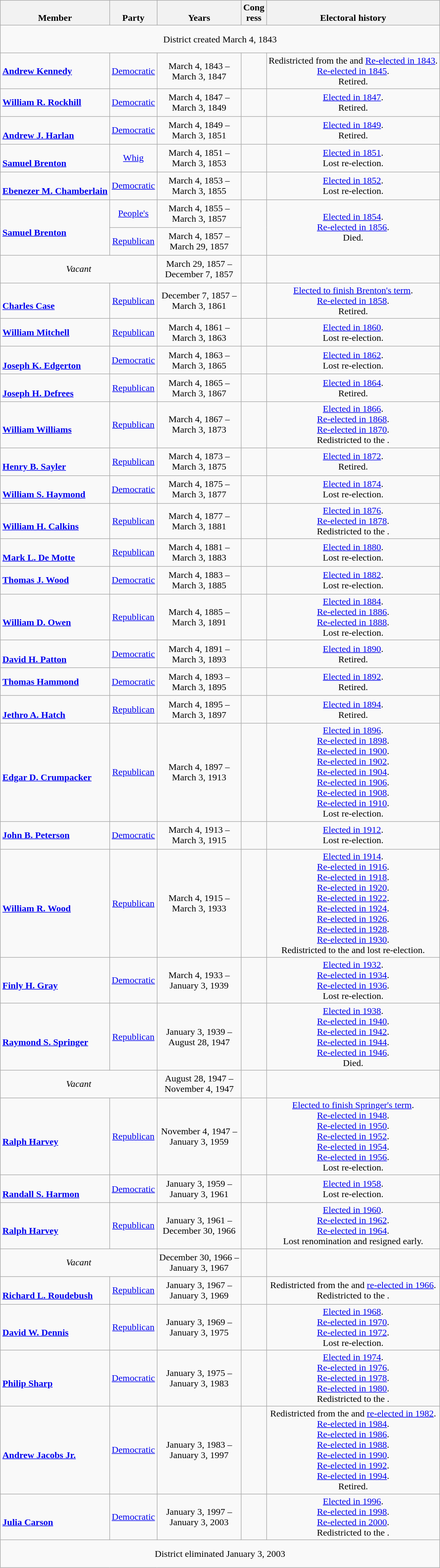<table class=wikitable style="text-align:center">
<tr valign=bottom>
<th>Member</th>
<th>Party</th>
<th>Years</th>
<th>Cong<br>ress</th>
<th>Electoral history</th>
</tr>
<tr style="height:3em">
<td colspan=5>District created March 4, 1843</td>
</tr>
<tr style="height:3em">
<td align=left><strong><a href='#'>Andrew Kennedy</a></strong><br></td>
<td><a href='#'>Democratic</a></td>
<td nowrap>March 4, 1843 –<br>March 3, 1847</td>
<td></td>
<td>Redistricted from the  and <a href='#'>Re-elected in 1843</a>.<br><a href='#'>Re-elected in 1845</a>.<br>Retired.</td>
</tr>
<tr style="height:3em">
<td align=left><strong><a href='#'>William R. Rockhill</a></strong><br></td>
<td><a href='#'>Democratic</a></td>
<td nowrap>March 4, 1847 –<br>March 3, 1849</td>
<td></td>
<td><a href='#'>Elected in 1847</a>.<br>Retired.</td>
</tr>
<tr style="height:3em">
<td align=left><br><strong><a href='#'>Andrew J. Harlan</a></strong><br></td>
<td><a href='#'>Democratic</a></td>
<td nowrap>March 4, 1849 –<br>March 3, 1851</td>
<td></td>
<td><a href='#'>Elected in 1849</a>.<br>Retired.</td>
</tr>
<tr style="height:3em">
<td align=left><br><strong><a href='#'>Samuel Brenton</a></strong><br></td>
<td><a href='#'>Whig</a></td>
<td nowrap>March 4, 1851 –<br>March 3, 1853</td>
<td></td>
<td><a href='#'>Elected in 1851</a>.<br>Lost re-election.</td>
</tr>
<tr style="height:3em">
<td align=left><br><strong><a href='#'>Ebenezer M. Chamberlain</a></strong><br></td>
<td><a href='#'>Democratic</a></td>
<td nowrap>March 4, 1853 –<br>March 3, 1855</td>
<td></td>
<td><a href='#'>Elected in 1852</a>.<br>Lost re-election.</td>
</tr>
<tr style="height:3em">
<td align=left rowspan=2><br><strong><a href='#'>Samuel Brenton</a></strong><br></td>
<td><a href='#'>People's</a></td>
<td nowrap>March 4, 1855 –<br>March 3, 1857</td>
<td rowspan=2></td>
<td rowspan=2><a href='#'>Elected in 1854</a>.<br><a href='#'>Re-elected in 1856</a>.<br>Died.</td>
</tr>
<tr style="height:3em">
<td><a href='#'>Republican</a></td>
<td nowrap>March 4, 1857 –<br>March 29, 1857</td>
</tr>
<tr style="height:3em">
<td colspan=2><em>Vacant</em></td>
<td nowrap>March 29, 1857 –<br>December 7, 1857</td>
<td></td>
<td></td>
</tr>
<tr style="height:3em">
<td align=left><br><strong><a href='#'>Charles Case</a></strong><br></td>
<td><a href='#'>Republican</a></td>
<td nowrap>December 7, 1857 –<br>March 3, 1861</td>
<td></td>
<td><a href='#'>Elected to finish Brenton's term</a>.<br><a href='#'>Re-elected in 1858</a>.<br>Retired.</td>
</tr>
<tr style="height:3em">
<td align=left><strong><a href='#'>William Mitchell</a></strong><br></td>
<td><a href='#'>Republican</a></td>
<td nowrap>March 4, 1861 –<br>March 3, 1863</td>
<td></td>
<td><a href='#'>Elected in 1860</a>.<br>Lost re-election.</td>
</tr>
<tr style="height:3em">
<td align=left><br><strong><a href='#'>Joseph K. Edgerton</a></strong><br></td>
<td><a href='#'>Democratic</a></td>
<td nowrap>March 4, 1863 –<br>March 3, 1865</td>
<td></td>
<td><a href='#'>Elected in 1862</a>.<br>Lost re-election.</td>
</tr>
<tr style="height:3em">
<td align=left><br><strong><a href='#'>Joseph H. Defrees</a></strong><br></td>
<td><a href='#'>Republican</a></td>
<td nowrap>March 4, 1865 –<br>March 3, 1867</td>
<td></td>
<td><a href='#'>Elected in 1864</a>.<br>Retired.</td>
</tr>
<tr style="height:3em">
<td align=left><br><strong><a href='#'>William Williams</a></strong><br></td>
<td><a href='#'>Republican</a></td>
<td nowrap>March 4, 1867 –<br>March 3, 1873</td>
<td></td>
<td><a href='#'>Elected in 1866</a>.<br><a href='#'>Re-elected in 1868</a>.<br><a href='#'>Re-elected in 1870</a>.<br>Redistricted to the .</td>
</tr>
<tr style="height:3em">
<td align=left><br><strong><a href='#'>Henry B. Sayler</a></strong><br></td>
<td><a href='#'>Republican</a></td>
<td nowrap>March 4, 1873 –<br>March 3, 1875</td>
<td></td>
<td><a href='#'>Elected in 1872</a>.<br>Retired.</td>
</tr>
<tr style="height:3em">
<td align=left><br><strong><a href='#'>William S. Haymond</a></strong><br></td>
<td><a href='#'>Democratic</a></td>
<td nowrap>March 4, 1875 –<br>March 3, 1877</td>
<td></td>
<td><a href='#'>Elected in 1874</a>.<br>Lost re-election.</td>
</tr>
<tr style="height:3em">
<td align=left><br><strong><a href='#'>William H. Calkins</a></strong><br></td>
<td><a href='#'>Republican</a></td>
<td nowrap>March 4, 1877 –<br>March 3, 1881</td>
<td></td>
<td><a href='#'>Elected in 1876</a>.<br><a href='#'>Re-elected in 1878</a>.<br>Redistricted to the .</td>
</tr>
<tr style="height:3em">
<td align=left><br><strong><a href='#'>Mark L. De Motte</a></strong><br></td>
<td><a href='#'>Republican</a></td>
<td nowrap>March 4, 1881 –<br>March 3, 1883</td>
<td></td>
<td><a href='#'>Elected in 1880</a>.<br>Lost re-election.</td>
</tr>
<tr style="height:3em">
<td align=left><strong><a href='#'>Thomas J. Wood</a></strong><br></td>
<td><a href='#'>Democratic</a></td>
<td nowrap>March 4, 1883 –<br>March 3, 1885</td>
<td></td>
<td><a href='#'>Elected in 1882</a>.<br>Lost re-election.</td>
</tr>
<tr style="height:3em">
<td align=left><br><strong><a href='#'>William D. Owen</a></strong><br></td>
<td><a href='#'>Republican</a></td>
<td nowrap>March 4, 1885 –<br>March 3, 1891</td>
<td></td>
<td><a href='#'>Elected in 1884</a>.<br><a href='#'>Re-elected in 1886</a>.<br><a href='#'>Re-elected in 1888</a>.<br>Lost re-election.</td>
</tr>
<tr style="height:3em">
<td align=left><br><strong><a href='#'>David H. Patton</a></strong><br></td>
<td><a href='#'>Democratic</a></td>
<td nowrap>March 4, 1891 –<br>March 3, 1893</td>
<td></td>
<td><a href='#'>Elected in 1890</a>.<br>Retired.</td>
</tr>
<tr style="height:3em">
<td align=left><strong><a href='#'>Thomas Hammond</a></strong><br></td>
<td><a href='#'>Democratic</a></td>
<td nowrap>March 4, 1893 –<br>March 3, 1895</td>
<td></td>
<td><a href='#'>Elected in 1892</a>.<br>Retired.</td>
</tr>
<tr style="height:3em">
<td align=left><br><strong><a href='#'>Jethro A. Hatch</a></strong><br></td>
<td><a href='#'>Republican</a></td>
<td nowrap>March 4, 1895 –<br>March 3, 1897</td>
<td></td>
<td><a href='#'>Elected in 1894</a>.<br>Retired.</td>
</tr>
<tr style="height:3em">
<td align=left><br><strong><a href='#'>Edgar D. Crumpacker</a></strong><br></td>
<td><a href='#'>Republican</a></td>
<td nowrap>March 4, 1897 –<br>March 3, 1913</td>
<td></td>
<td><a href='#'>Elected in 1896</a>.<br><a href='#'>Re-elected in 1898</a>.<br><a href='#'>Re-elected in 1900</a>.<br><a href='#'>Re-elected in 1902</a>.<br><a href='#'>Re-elected in 1904</a>.<br><a href='#'>Re-elected in 1906</a>.<br><a href='#'>Re-elected in 1908</a>.<br><a href='#'>Re-elected in 1910</a>.<br>Lost re-election.</td>
</tr>
<tr style="height:3em">
<td align=left><strong><a href='#'>John B. Peterson</a></strong><br></td>
<td><a href='#'>Democratic</a></td>
<td nowrap>March 4, 1913 –<br>March 3, 1915</td>
<td></td>
<td><a href='#'>Elected in 1912</a>.<br>Lost re-election.</td>
</tr>
<tr style="height:3em">
<td align=left><br><strong><a href='#'>William R. Wood</a></strong><br></td>
<td><a href='#'>Republican</a></td>
<td nowrap>March 4, 1915 –<br>March 3, 1933</td>
<td></td>
<td><a href='#'>Elected in 1914</a>.<br><a href='#'>Re-elected in 1916</a>.<br><a href='#'>Re-elected in 1918</a>.<br><a href='#'>Re-elected in 1920</a>.<br><a href='#'>Re-elected in 1922</a>.<br><a href='#'>Re-elected in 1924</a>.<br><a href='#'>Re-elected in 1926</a>.<br><a href='#'>Re-elected in 1928</a>.<br><a href='#'>Re-elected in 1930</a>.<br>Redistricted to the  and lost re-election.</td>
</tr>
<tr style="height:3em">
<td align=left><br><strong><a href='#'>Finly H. Gray</a></strong><br></td>
<td><a href='#'>Democratic</a></td>
<td nowrap>March 4, 1933 –<br>January 3, 1939</td>
<td></td>
<td><a href='#'>Elected in 1932</a>.<br><a href='#'>Re-elected in 1934</a>.<br><a href='#'>Re-elected in 1936</a>.<br>Lost re-election.</td>
</tr>
<tr style="height:3em">
<td align=left><br><strong><a href='#'>Raymond S. Springer</a></strong><br></td>
<td><a href='#'>Republican</a></td>
<td nowrap>January 3, 1939 –<br>August 28, 1947</td>
<td></td>
<td><a href='#'>Elected in 1938</a>.<br><a href='#'>Re-elected in 1940</a>.<br><a href='#'>Re-elected in 1942</a>.<br><a href='#'>Re-elected in 1944</a>.<br><a href='#'>Re-elected in 1946</a>.<br>Died.</td>
</tr>
<tr style="height:3em">
<td colspan=2><em>Vacant</em></td>
<td nowrap>August 28, 1947 –<br>November 4, 1947</td>
<td></td>
<td></td>
</tr>
<tr style="height:3em">
<td align=left><br><strong><a href='#'>Ralph Harvey</a></strong><br></td>
<td><a href='#'>Republican</a></td>
<td nowrap>November 4, 1947 –<br>January 3, 1959</td>
<td></td>
<td><a href='#'>Elected to finish Springer's term</a>.<br><a href='#'>Re-elected in 1948</a>.<br><a href='#'>Re-elected in 1950</a>.<br><a href='#'>Re-elected in 1952</a>.<br><a href='#'>Re-elected in 1954</a>.<br><a href='#'>Re-elected in 1956</a>.<br>Lost re-election.</td>
</tr>
<tr style="height:3em">
<td align=left><br><strong><a href='#'>Randall S. Harmon</a></strong><br></td>
<td><a href='#'>Democratic</a></td>
<td nowrap>January 3, 1959 –<br>January 3, 1961</td>
<td></td>
<td><a href='#'>Elected in 1958</a>.<br>Lost re-election.</td>
</tr>
<tr style="height:3em">
<td align=left><br><strong><a href='#'>Ralph Harvey</a></strong><br></td>
<td><a href='#'>Republican</a></td>
<td nowrap>January 3, 1961 –<br>December 30, 1966</td>
<td></td>
<td><a href='#'>Elected in 1960</a>.<br><a href='#'>Re-elected in 1962</a>.<br><a href='#'>Re-elected in 1964</a>.<br>Lost renomination and resigned early.</td>
</tr>
<tr style="height:3em">
<td colspan=2><em>Vacant</em></td>
<td nowrap>December 30, 1966 –<br>January 3, 1967</td>
<td></td>
<td></td>
</tr>
<tr style="height:3em">
<td align=left><br><strong><a href='#'>Richard L. Roudebush</a></strong><br></td>
<td><a href='#'>Republican</a></td>
<td nowrap>January 3, 1967 –<br>January 3, 1969</td>
<td></td>
<td>Redistricted from the  and <a href='#'>re-elected in 1966</a>.<br>Redistricted to the .</td>
</tr>
<tr style="height:3em">
<td align=left><br><strong><a href='#'>David W. Dennis</a></strong><br></td>
<td><a href='#'>Republican</a></td>
<td nowrap>January 3, 1969 –<br>January 3, 1975</td>
<td></td>
<td><a href='#'>Elected in 1968</a>.<br><a href='#'>Re-elected in 1970</a>.<br><a href='#'>Re-elected in 1972</a>.<br>Lost re-election.</td>
</tr>
<tr style="height:3em">
<td align=left><br><strong><a href='#'>Philip Sharp</a></strong><br></td>
<td><a href='#'>Democratic</a></td>
<td nowrap>January 3, 1975 –<br>January 3, 1983</td>
<td></td>
<td><a href='#'>Elected in 1974</a>.<br><a href='#'>Re-elected in 1976</a>.<br><a href='#'>Re-elected in 1978</a>.<br><a href='#'>Re-elected in 1980</a>.<br>Redistricted to the .</td>
</tr>
<tr style="height:3em">
<td align=left><br><strong><a href='#'>Andrew Jacobs Jr.</a></strong><br></td>
<td><a href='#'>Democratic</a></td>
<td nowrap>January 3, 1983 –<br>January 3, 1997</td>
<td></td>
<td>Redistricted from the  and <a href='#'>re-elected in 1982</a>.<br><a href='#'>Re-elected in 1984</a>.<br><a href='#'>Re-elected in 1986</a>.<br><a href='#'>Re-elected in 1988</a>.<br><a href='#'>Re-elected in 1990</a>.<br><a href='#'>Re-elected in 1992</a>.<br><a href='#'>Re-elected in 1994</a>.<br>Retired.</td>
</tr>
<tr style="height:3em">
<td align=left><br><strong><a href='#'>Julia Carson</a></strong><br></td>
<td><a href='#'>Democratic</a></td>
<td nowrap>January 3, 1997 –<br>January 3, 2003</td>
<td></td>
<td><a href='#'>Elected in 1996</a>.<br><a href='#'>Re-elected in 1998</a>.<br><a href='#'>Re-elected in 2000</a>.<br>Redistricted to the .</td>
</tr>
<tr style="height:3em">
<td colspan=5>District eliminated January 3, 2003</td>
</tr>
</table>
